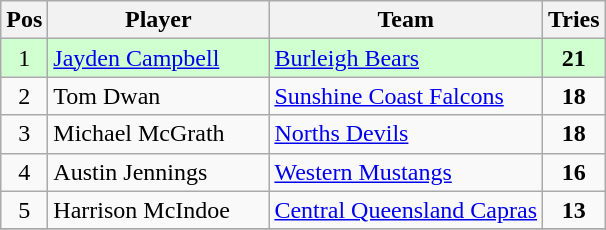<table class="wikitable" style="text-align: center;">
<tr>
<th>Pos</th>
<th width=140>Player</th>
<th>Team</th>
<th>Tries</th>
</tr>
<tr bgcolor="#d0ffd0">
<td rowspan = 1>1</td>
<td align="left"><a href='#'>Jayden Campbell</a></td>
<td align="left"> <a href='#'>Burleigh Bears</a></td>
<td><strong>21</strong></td>
</tr>
<tr>
<td rowspan = 1>2</td>
<td align="left">Tom Dwan</td>
<td align="left"> <a href='#'>Sunshine Coast Falcons</a></td>
<td><strong>18</strong></td>
</tr>
<tr>
<td rowspan = 1>3</td>
<td align="left">Michael McGrath</td>
<td align="left"> <a href='#'>Norths Devils</a></td>
<td><strong>18</strong></td>
</tr>
<tr>
<td rowspan = 1>4</td>
<td align="left">Austin Jennings</td>
<td align="left"> <a href='#'>Western Mustangs</a></td>
<td><strong>16</strong></td>
</tr>
<tr>
<td rowspan = 1>5</td>
<td align="left">Harrison McIndoe</td>
<td align="left"> <a href='#'>Central Queensland Capras</a></td>
<td><strong>13</strong></td>
</tr>
<tr>
</tr>
</table>
